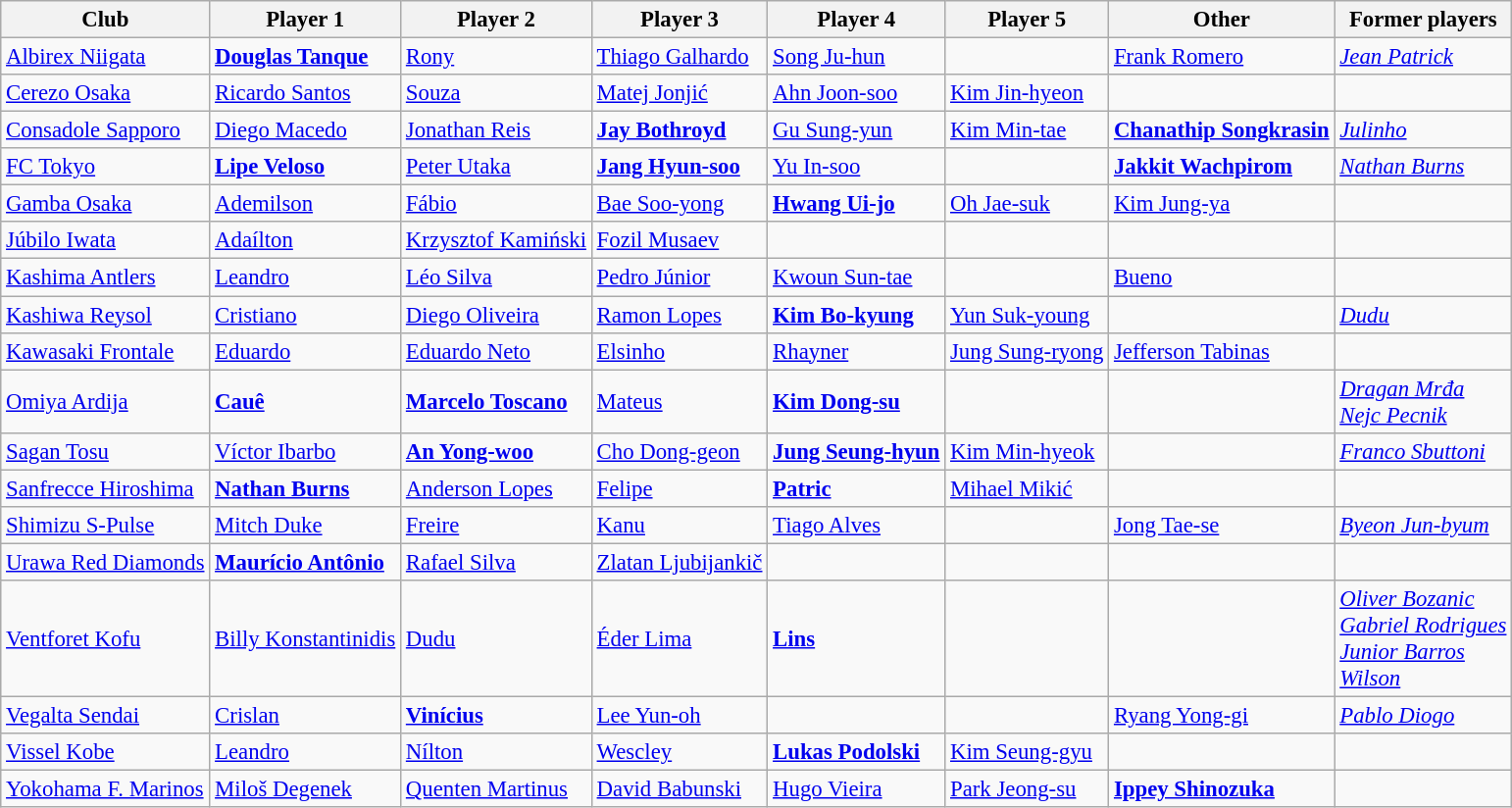<table class="wikitable" style="font-size:95%;">
<tr>
<th>Club</th>
<th>Player 1</th>
<th>Player 2</th>
<th>Player 3</th>
<th>Player 4</th>
<th>Player 5</th>
<th>Other</th>
<th>Former players</th>
</tr>
<tr>
<td><a href='#'>Albirex Niigata</a></td>
<td> <strong><a href='#'>Douglas Tanque</a></strong></td>
<td> <a href='#'>Rony</a></td>
<td> <a href='#'>Thiago Galhardo</a></td>
<td> <a href='#'>Song Ju-hun</a></td>
<td></td>
<td> <a href='#'>Frank Romero</a></td>
<td> <em><a href='#'>Jean Patrick</a></em></td>
</tr>
<tr>
<td><a href='#'>Cerezo Osaka</a></td>
<td> <a href='#'>Ricardo Santos</a></td>
<td> <a href='#'>Souza</a></td>
<td> <a href='#'>Matej Jonjić</a></td>
<td> <a href='#'>Ahn Joon-soo</a></td>
<td> <a href='#'>Kim Jin-hyeon</a></td>
<td></td>
<td></td>
</tr>
<tr>
<td><a href='#'>Consadole Sapporo</a></td>
<td> <a href='#'>Diego Macedo</a></td>
<td> <a href='#'>Jonathan Reis</a></td>
<td> <strong><a href='#'>Jay Bothroyd</a></strong></td>
<td> <a href='#'>Gu Sung-yun</a></td>
<td> <a href='#'>Kim Min-tae</a></td>
<td> <strong><a href='#'>Chanathip Songkrasin</a></strong></td>
<td> <em><a href='#'>Julinho</a></em></td>
</tr>
<tr>
<td><a href='#'>FC Tokyo</a></td>
<td> <strong><a href='#'>Lipe Veloso</a></strong></td>
<td> <a href='#'>Peter Utaka</a></td>
<td> <strong><a href='#'>Jang Hyun-soo</a></strong></td>
<td> <a href='#'>Yu In-soo</a></td>
<td></td>
<td> <strong><a href='#'>Jakkit Wachpirom</a></strong></td>
<td> <em><a href='#'>Nathan Burns</a></em></td>
</tr>
<tr>
<td><a href='#'>Gamba Osaka</a></td>
<td> <a href='#'>Ademilson</a></td>
<td> <a href='#'>Fábio</a></td>
<td> <a href='#'>Bae Soo-yong</a></td>
<td> <strong><a href='#'>Hwang Ui-jo</a></strong></td>
<td> <a href='#'>Oh Jae-suk</a></td>
<td> <a href='#'>Kim Jung-ya</a></td>
<td></td>
</tr>
<tr>
<td><a href='#'>Júbilo Iwata</a></td>
<td> <a href='#'>Adaílton</a></td>
<td> <a href='#'>Krzysztof Kamiński</a></td>
<td> <a href='#'>Fozil Musaev</a></td>
<td></td>
<td></td>
<td></td>
<td></td>
</tr>
<tr>
<td><a href='#'>Kashima Antlers</a></td>
<td> <a href='#'>Leandro</a></td>
<td> <a href='#'>Léo Silva</a></td>
<td> <a href='#'>Pedro Júnior</a></td>
<td> <a href='#'>Kwoun Sun-tae</a></td>
<td></td>
<td> <a href='#'>Bueno</a></td>
<td></td>
</tr>
<tr>
<td><a href='#'>Kashiwa Reysol</a></td>
<td> <a href='#'>Cristiano</a></td>
<td> <a href='#'>Diego Oliveira</a></td>
<td> <a href='#'>Ramon Lopes</a></td>
<td> <strong><a href='#'>Kim Bo-kyung</a></strong></td>
<td> <a href='#'>Yun Suk-young</a></td>
<td></td>
<td> <em><a href='#'>Dudu</a></em></td>
</tr>
<tr>
<td><a href='#'>Kawasaki Frontale</a></td>
<td> <a href='#'>Eduardo</a></td>
<td> <a href='#'>Eduardo Neto</a></td>
<td> <a href='#'>Elsinho</a></td>
<td> <a href='#'>Rhayner</a></td>
<td> <a href='#'>Jung Sung-ryong</a></td>
<td> <a href='#'>Jefferson Tabinas</a></td>
<td></td>
</tr>
<tr>
<td><a href='#'>Omiya Ardija</a></td>
<td> <strong><a href='#'>Cauê</a></strong></td>
<td> <strong><a href='#'>Marcelo Toscano</a></strong></td>
<td> <a href='#'>Mateus</a></td>
<td> <strong><a href='#'>Kim Dong-su</a></strong></td>
<td></td>
<td></td>
<td> <em><a href='#'>Dragan Mrđa</a></em> <br> <em><a href='#'>Nejc Pecnik</a></em></td>
</tr>
<tr>
<td><a href='#'>Sagan Tosu</a></td>
<td> <a href='#'>Víctor Ibarbo</a></td>
<td> <strong><a href='#'>An Yong-woo</a></strong></td>
<td> <a href='#'>Cho Dong-geon</a></td>
<td> <strong><a href='#'>Jung Seung-hyun</a></strong></td>
<td> <a href='#'>Kim Min-hyeok</a></td>
<td></td>
<td> <em><a href='#'>Franco Sbuttoni</a></em></td>
</tr>
<tr>
<td><a href='#'>Sanfrecce Hiroshima</a></td>
<td> <strong><a href='#'>Nathan Burns</a></strong></td>
<td> <a href='#'>Anderson Lopes</a></td>
<td> <a href='#'>Felipe</a></td>
<td> <strong><a href='#'>Patric</a></strong></td>
<td> <a href='#'>Mihael Mikić</a></td>
<td></td>
<td></td>
</tr>
<tr>
<td><a href='#'>Shimizu S-Pulse</a></td>
<td> <a href='#'>Mitch Duke</a></td>
<td> <a href='#'>Freire</a></td>
<td> <a href='#'>Kanu</a></td>
<td> <a href='#'>Tiago Alves</a></td>
<td></td>
<td> <a href='#'>Jong Tae-se</a></td>
<td> <em><a href='#'>Byeon Jun-byum</a></em></td>
</tr>
<tr>
<td><a href='#'>Urawa Red Diamonds</a></td>
<td> <strong><a href='#'>Maurício Antônio</a></strong></td>
<td> <a href='#'>Rafael Silva</a></td>
<td> <a href='#'>Zlatan Ljubijankič</a></td>
<td></td>
<td></td>
<td></td>
<td></td>
</tr>
<tr>
<td><a href='#'>Ventforet Kofu</a></td>
<td> <a href='#'>Billy Konstantinidis</a></td>
<td> <a href='#'>Dudu</a></td>
<td> <a href='#'>Éder Lima</a></td>
<td> <strong><a href='#'>Lins</a></strong></td>
<td></td>
<td></td>
<td> <em><a href='#'>Oliver Bozanic</a></em> <br>  <em><a href='#'>Gabriel Rodrigues</a></em> <br>  <em><a href='#'>Junior Barros</a></em> <br>  <em><a href='#'>Wilson</a></em></td>
</tr>
<tr>
<td><a href='#'>Vegalta Sendai</a></td>
<td> <a href='#'>Crislan</a></td>
<td> <strong><a href='#'>Vinícius</a></strong></td>
<td> <a href='#'>Lee Yun-oh</a></td>
<td></td>
<td></td>
<td> <a href='#'>Ryang Yong-gi</a></td>
<td> <em><a href='#'>Pablo Diogo</a></em></td>
</tr>
<tr>
<td><a href='#'>Vissel Kobe</a></td>
<td> <a href='#'>Leandro</a></td>
<td> <a href='#'>Nílton</a></td>
<td> <a href='#'>Wescley</a></td>
<td> <strong><a href='#'>Lukas Podolski</a></strong></td>
<td> <a href='#'>Kim Seung-gyu</a></td>
<td></td>
<td></td>
</tr>
<tr>
<td><a href='#'>Yokohama F. Marinos</a></td>
<td> <a href='#'>Miloš Degenek</a></td>
<td> <a href='#'>Quenten Martinus</a></td>
<td> <a href='#'>David Babunski</a></td>
<td> <a href='#'>Hugo Vieira</a></td>
<td> <a href='#'>Park Jeong-su</a></td>
<td> <strong><a href='#'>Ippey Shinozuka</a></strong></td>
<td></td>
</tr>
</table>
